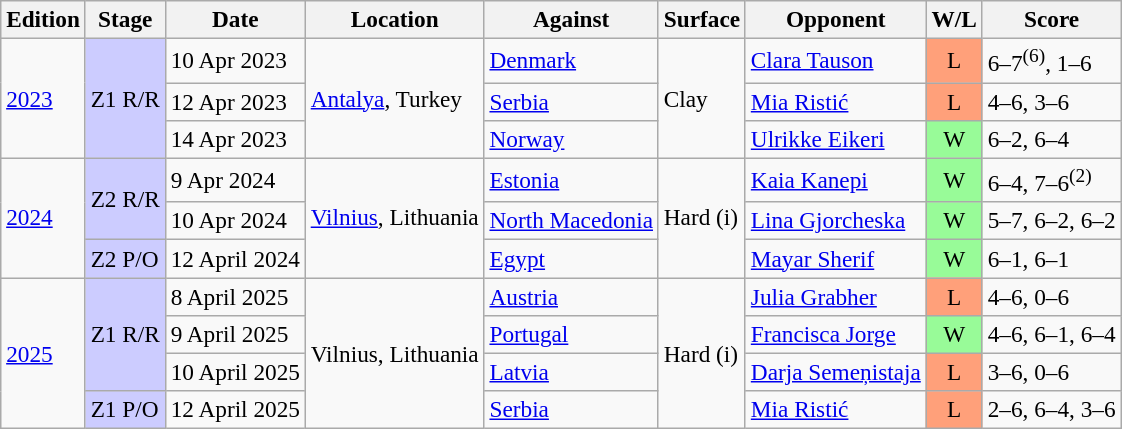<table class=wikitable style=font-size:97%>
<tr>
<th>Edition</th>
<th>Stage</th>
<th>Date</th>
<th>Location</th>
<th>Against</th>
<th>Surface</th>
<th>Opponent</th>
<th>W/L</th>
<th>Score</th>
</tr>
<tr>
<td rowspan="3"><a href='#'>2023</a></td>
<td style="background:#ccf;" rowspan="3">Z1 R/R</td>
<td>10 Apr 2023</td>
<td rowspan="3"><a href='#'>Antalya</a>, Turkey</td>
<td> <a href='#'>Denmark</a></td>
<td rowspan="3">Clay</td>
<td><a href='#'>Clara Tauson</a></td>
<td style="text-align:center; background:#ffa07a;">L</td>
<td>6–7<sup>(6)</sup>, 1–6</td>
</tr>
<tr>
<td>12 Apr 2023</td>
<td> <a href='#'>Serbia</a></td>
<td><a href='#'>Mia Ristić</a></td>
<td style="text-align:center; background:#ffa07a;">L</td>
<td>4–6, 3–6</td>
</tr>
<tr>
<td>14 Apr 2023</td>
<td> <a href='#'>Norway</a></td>
<td><a href='#'>Ulrikke Eikeri</a></td>
<td style="text-align:center; background:#98fb98;">W</td>
<td>6–2, 6–4</td>
</tr>
<tr>
<td rowspan="3"><a href='#'>2024</a></td>
<td style="background:#ccf;" rowspan="2">Z2 R/R</td>
<td>9 Apr 2024</td>
<td rowspan="3"><a href='#'>Vilnius</a>, Lithuania</td>
<td> <a href='#'>Estonia</a></td>
<td rowspan="3">Hard (i)</td>
<td><a href='#'>Kaia Kanepi</a></td>
<td style="text-align:center; background:#98fb98;">W</td>
<td>6–4, 7–6<sup>(2)</sup></td>
</tr>
<tr>
<td>10 Apr 2024</td>
<td> <a href='#'>North Macedonia</a></td>
<td><a href='#'>Lina Gjorcheska</a></td>
<td style="text-align:center; background:#98fb98;">W</td>
<td>5–7, 6–2, 6–2</td>
</tr>
<tr>
<td style="background:#ccf;">Z2 P/O</td>
<td>12 April 2024</td>
<td> <a href='#'>Egypt</a></td>
<td><a href='#'>Mayar Sherif</a></td>
<td style="text-align:center; background:#98fb98;">W</td>
<td>6–1, 6–1</td>
</tr>
<tr>
<td rowspan="4"><a href='#'>2025</a></td>
<td style="background:#ccf;" rowspan="3">Z1 R/R</td>
<td>8 April 2025</td>
<td rowspan="4">Vilnius, Lithuania</td>
<td> <a href='#'>Austria</a></td>
<td rowspan="4">Hard (i)</td>
<td><a href='#'>Julia Grabher</a></td>
<td style="text-align:center; background:#ffa07a;">L</td>
<td>4–6, 0–6</td>
</tr>
<tr>
<td>9 April 2025</td>
<td> <a href='#'>Portugal</a></td>
<td><a href='#'>Francisca Jorge</a></td>
<td style="text-align:center; background:#98fb98;">W</td>
<td>4–6, 6–1, 6–4</td>
</tr>
<tr>
<td>10 April 2025</td>
<td> <a href='#'>Latvia</a></td>
<td><a href='#'>Darja Semeņistaja</a></td>
<td style="text-align:center; background:#ffa07a;">L</td>
<td>3–6, 0–6</td>
</tr>
<tr>
<td style="background:#ccf;" rowspan="">Z1 P/O</td>
<td>12 April 2025</td>
<td> <a href='#'>Serbia</a></td>
<td><a href='#'>Mia Ristić</a></td>
<td style="text-align:center; background:#ffa07a;">L</td>
<td>2–6, 6–4, 3–6</td>
</tr>
</table>
